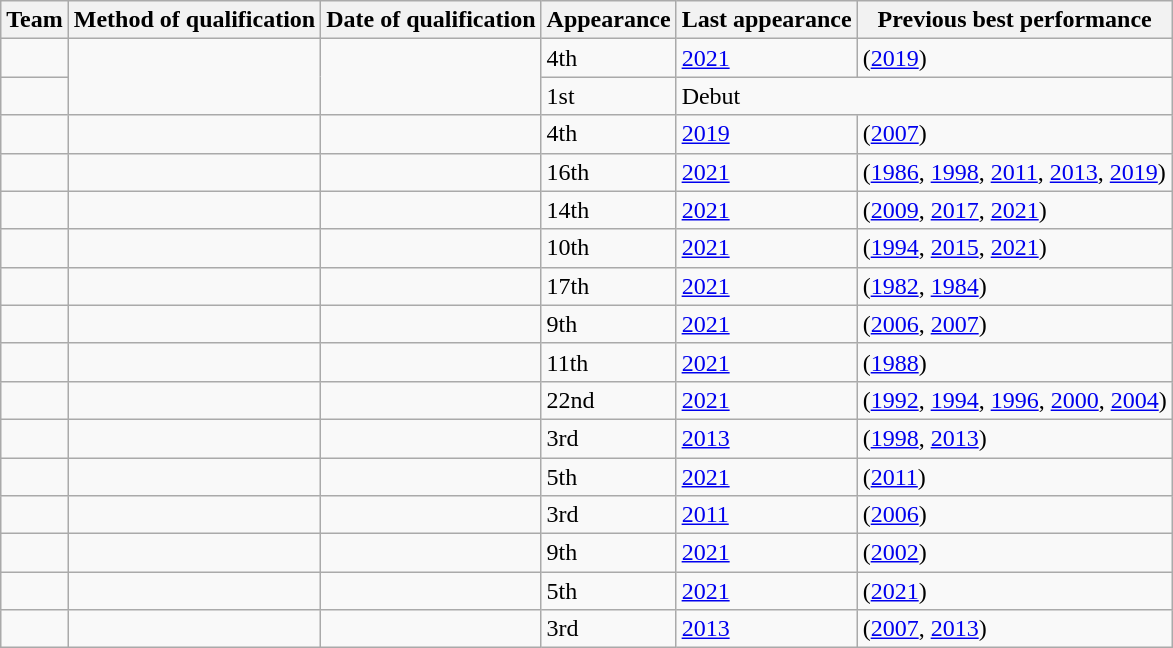<table class="wikitable sortable">
<tr>
<th>Team</th>
<th>Method of qualification</th>
<th>Date of qualification</th>
<th data-sort-type="number">Appearance</th>
<th>Last appearance</th>
<th>Previous best performance</th>
</tr>
<tr>
<td></td>
<td rowspan="2"></td>
<td rowspan="2"></td>
<td>4th</td>
<td><a href='#'>2021</a></td>
<td> (<a href='#'>2019</a>)</td>
</tr>
<tr>
<td></td>
<td>1st </td>
<td colspan="2">Debut</td>
</tr>
<tr>
<td></td>
<td></td>
<td></td>
<td>4th</td>
<td><a href='#'>2019</a></td>
<td> (<a href='#'>2007</a>)</td>
</tr>
<tr>
<td></td>
<td></td>
<td></td>
<td>16th</td>
<td><a href='#'>2021</a></td>
<td><strong></strong>  (<a href='#'>1986</a>, <a href='#'>1998</a>, <a href='#'>2011</a>, <a href='#'>2013</a>, <a href='#'>2019</a>)</td>
</tr>
<tr>
<td></td>
<td></td>
<td></td>
<td>14th</td>
<td><a href='#'>2021</a></td>
<td><strong></strong>  (<a href='#'>2009</a>, <a href='#'>2017</a>, <a href='#'>2021</a>)</td>
</tr>
<tr>
<td></td>
<td></td>
<td></td>
<td>10th</td>
<td><a href='#'>2021</a></td>
<td> (<a href='#'>1994</a>, <a href='#'>2015</a>, <a href='#'>2021</a>)</td>
</tr>
<tr>
<td></td>
<td></td>
<td></td>
<td>17th</td>
<td><a href='#'>2021</a></td>
<td><strong></strong>  (<a href='#'>1982</a>, <a href='#'>1984</a>)</td>
</tr>
<tr>
<td></td>
<td></td>
<td></td>
<td>9th</td>
<td><a href='#'>2021</a></td>
<td><strong></strong> (<a href='#'>2006</a>, <a href='#'>2007</a>)</td>
</tr>
<tr>
<td></td>
<td></td>
<td></td>
<td>11th</td>
<td><a href='#'>2021</a></td>
<td> (<a href='#'>1988</a>)</td>
</tr>
<tr>
<td></td>
<td></td>
<td></td>
<td>22nd</td>
<td><a href='#'>2021</a></td>
<td> (<a href='#'>1992</a>, <a href='#'>1994</a>, <a href='#'>1996</a>, <a href='#'>2000</a>, <a href='#'>2004</a>)</td>
</tr>
<tr>
<td></td>
<td></td>
<td></td>
<td>3rd</td>
<td><a href='#'>2013</a></td>
<td> (<a href='#'>1998</a>, <a href='#'>2013</a>)</td>
</tr>
<tr>
<td></td>
<td></td>
<td></td>
<td>5th</td>
<td><a href='#'>2021</a></td>
<td> (<a href='#'>2011</a>)</td>
</tr>
<tr>
<td></td>
<td></td>
<td></td>
<td>3rd </td>
<td><a href='#'>2011</a></td>
<td> (<a href='#'>2006</a>)</td>
</tr>
<tr>
<td></td>
<td></td>
<td></td>
<td>9th </td>
<td><a href='#'>2021</a></td>
<td> (<a href='#'>2002</a>)</td>
</tr>
<tr>
<td></td>
<td></td>
<td></td>
<td>5th </td>
<td><a href='#'>2021</a></td>
<td> (<a href='#'>2021</a>)</td>
</tr>
<tr>
<td></td>
<td></td>
<td></td>
<td>3rd</td>
<td><a href='#'>2013</a></td>
<td> (<a href='#'>2007</a>, <a href='#'>2013</a>)</td>
</tr>
</table>
